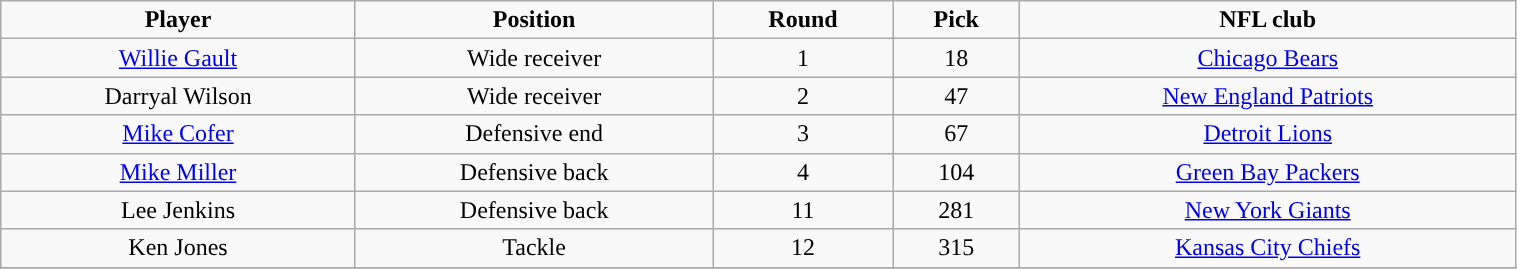<table class="wikitable" width="80%">
<tr align="center">
<td><strong>Player</strong></td>
<td><strong>Position</strong></td>
<td><strong>Round</strong></td>
<td><strong>Pick</strong></td>
<td><strong>NFL club</strong></td>
</tr>
<tr align="center" bgcolor="">
<td><a href='#'>Willie Gault</a></td>
<td>Wide receiver</td>
<td>1</td>
<td>18</td>
<td><a href='#'>Chicago Bears</a></td>
</tr>
<tr align="center" bgcolor="">
<td>Darryal Wilson</td>
<td>Wide receiver</td>
<td>2</td>
<td>47</td>
<td><a href='#'>New England Patriots</a></td>
</tr>
<tr align="center" bgcolor="">
<td><a href='#'>Mike Cofer</a></td>
<td>Defensive end</td>
<td>3</td>
<td>67</td>
<td><a href='#'>Detroit Lions</a></td>
</tr>
<tr align="center" bgcolor="">
<td><a href='#'>Mike Miller</a></td>
<td>Defensive back</td>
<td>4</td>
<td>104</td>
<td><a href='#'>Green Bay Packers</a></td>
</tr>
<tr align="center" bgcolor="">
<td>Lee Jenkins</td>
<td>Defensive back</td>
<td>11</td>
<td>281</td>
<td><a href='#'>New York Giants</a></td>
</tr>
<tr align="center" bgcolor="">
<td>Ken Jones</td>
<td>Tackle</td>
<td>12</td>
<td>315</td>
<td><a href='#'>Kansas City Chiefs</a></td>
</tr>
<tr align="center" bgcolor="">
</tr>
</table>
